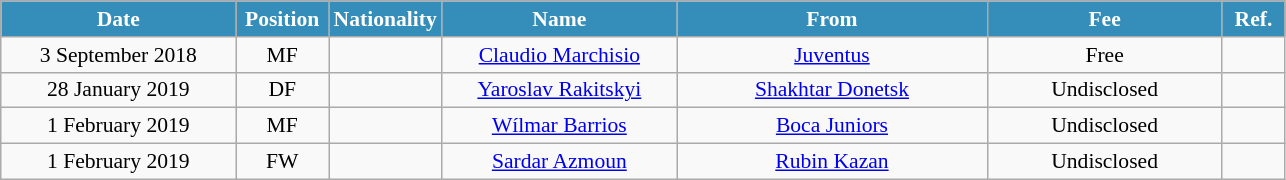<table class="wikitable" style="text-align:center; font-size:90%; ">
<tr>
<th style="background:#348EB9; color:white; width:150px;">Date</th>
<th style="background:#348EB9; color:white; width:55px;">Position</th>
<th style="background:#348EB9; color:white; width:55px;">Nationality</th>
<th style="background:#348EB9; color:white; width:150px;">Name</th>
<th style="background:#348EB9; color:white; width:200px;">From</th>
<th style="background:#348EB9; color:white; width:150px;">Fee</th>
<th style="background:#348EB9; color:white; width:35px;">Ref.</th>
</tr>
<tr>
<td>3 September 2018</td>
<td>MF</td>
<td></td>
<td><a href='#'>Claudio Marchisio</a></td>
<td><a href='#'>Juventus</a></td>
<td>Free</td>
<td></td>
</tr>
<tr>
<td>28 January 2019</td>
<td>DF</td>
<td></td>
<td><a href='#'>Yaroslav Rakitskyi</a></td>
<td><a href='#'>Shakhtar Donetsk</a></td>
<td>Undisclosed</td>
<td></td>
</tr>
<tr>
<td>1 February 2019</td>
<td>MF</td>
<td></td>
<td><a href='#'>Wílmar Barrios</a></td>
<td><a href='#'>Boca Juniors</a></td>
<td>Undisclosed</td>
<td></td>
</tr>
<tr>
<td>1 February 2019</td>
<td>FW</td>
<td></td>
<td><a href='#'>Sardar Azmoun</a></td>
<td><a href='#'>Rubin Kazan</a></td>
<td>Undisclosed</td>
<td></td>
</tr>
</table>
